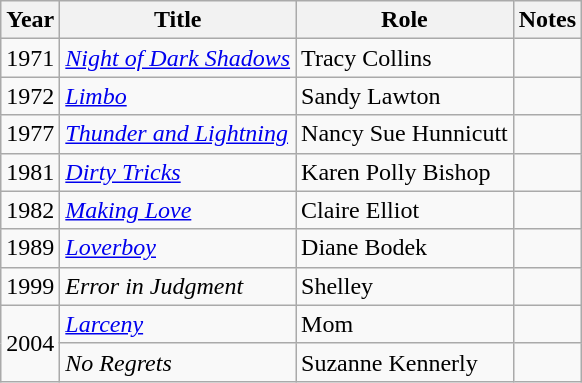<table class="wikitable sortable">
<tr>
<th>Year</th>
<th>Title</th>
<th>Role</th>
<th class="unsortable">Notes</th>
</tr>
<tr>
<td>1971</td>
<td><em><a href='#'>Night of Dark Shadows</a></em></td>
<td>Tracy Collins</td>
<td></td>
</tr>
<tr>
<td>1972</td>
<td><em><a href='#'>Limbo</a></em></td>
<td>Sandy Lawton</td>
<td></td>
</tr>
<tr>
<td>1977</td>
<td><em><a href='#'>Thunder and Lightning</a></em></td>
<td>Nancy Sue Hunnicutt</td>
<td></td>
</tr>
<tr>
<td>1981</td>
<td><em><a href='#'>Dirty Tricks</a></em></td>
<td>Karen Polly Bishop</td>
<td></td>
</tr>
<tr>
<td>1982</td>
<td><em><a href='#'>Making Love</a></em></td>
<td>Claire Elliot</td>
<td></td>
</tr>
<tr>
<td>1989</td>
<td><em><a href='#'>Loverboy</a></em></td>
<td>Diane Bodek</td>
<td></td>
</tr>
<tr>
<td>1999</td>
<td><em>Error in Judgment</em></td>
<td>Shelley</td>
<td></td>
</tr>
<tr>
<td rowspan=2>2004</td>
<td><em><a href='#'>Larceny</a></em></td>
<td>Mom</td>
<td></td>
</tr>
<tr>
<td><em>No Regrets</em></td>
<td>Suzanne Kennerly</td>
<td></td>
</tr>
</table>
